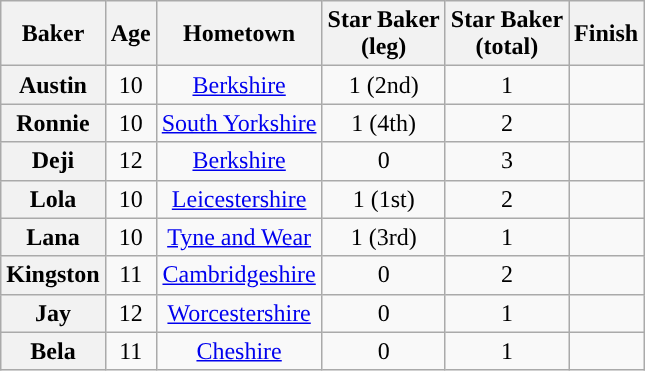<table class="wikitable sortable" style="text-align:center">
<tr>
<th scope="col">Baker</th>
<th scope="col">Age</th>
<th scope="col">Hometown</th>
<th scope="col">Star Baker<br>(leg)</th>
<th scope="col">Star Baker<br>(total)</th>
<th scope="col">Finish</th>
</tr>
<tr>
<th scope="row">Austin</th>
<td>10</td>
<td><a href='#'>Berkshire</a></td>
<td>1 (2nd)</td>
<td>1</td>
<td></td>
</tr>
<tr>
<th scope="row">Ronnie</th>
<td>10</td>
<td><a href='#'>South Yorkshire</a></td>
<td>1 (4th)</td>
<td>2</td>
<td></td>
</tr>
<tr>
<th scope="row">Deji</th>
<td>12</td>
<td><a href='#'>Berkshire</a></td>
<td>0</td>
<td>3</td>
<td></td>
</tr>
<tr>
<th scope="row">Lola</th>
<td>10</td>
<td><a href='#'>Leicestershire</a></td>
<td>1 (1st)</td>
<td>2</td>
<td></td>
</tr>
<tr>
<th scope="row">Lana</th>
<td>10</td>
<td><a href='#'>Tyne and Wear</a></td>
<td>1 (3rd)</td>
<td>1</td>
<td></td>
</tr>
<tr>
<th scope="row">Kingston</th>
<td>11</td>
<td><a href='#'>Cambridgeshire</a></td>
<td>0</td>
<td>2</td>
<td></td>
</tr>
<tr>
<th scope="row">Jay</th>
<td>12</td>
<td><a href='#'>Worcestershire</a></td>
<td>0</td>
<td>1</td>
<td></td>
</tr>
<tr>
<th scope="row">Bela</th>
<td>11</td>
<td><a href='#'>Cheshire</a></td>
<td>0</td>
<td>1</td>
<td></td>
</tr>
</table>
